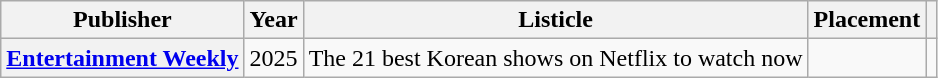<table class="wikitable plainrowheaders sortable">
<tr>
<th scope="col">Publisher</th>
<th scope="col">Year</th>
<th scope="col">Listicle</th>
<th scope="col">Placement</th>
<th scope="col" class="unsortable"></th>
</tr>
<tr>
<th scope="row"><a href='#'>Entertainment Weekly</a></th>
<td>2025</td>
<td>The 21 best Korean shows on Netflix to watch now</td>
<td></td>
<td></td>
</tr>
</table>
